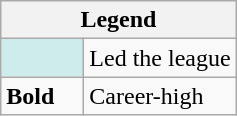<table class="wikitable">
<tr>
<th colspan="2">Legend</th>
</tr>
<tr>
<td style="background:#cfecec; width:3em;"></td>
<td>Led the league</td>
</tr>
<tr>
<td><strong>Bold</strong></td>
<td>Career-high</td>
</tr>
</table>
